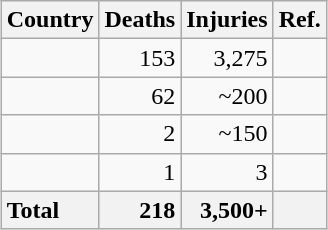<table class="wikitable sortable floatright" style="clear:right; margin-left:7px; margin-top:0; margin-right:0; margin-bottom:3px;">
<tr>
<th>Country</th>
<th>Deaths</th>
<th>Injuries</th>
<th>Ref.</th>
</tr>
<tr>
<td></td>
<td align=right>153</td>
<td align=right>3,275</td>
<td></td>
</tr>
<tr>
<td></td>
<td align=right>62</td>
<td align=right>~200</td>
<td></td>
</tr>
<tr>
<td></td>
<td align=right>2</td>
<td align=right>~150</td>
<td></td>
</tr>
<tr>
<td></td>
<td align=right>1</td>
<td align=right>3</td>
<td></td>
</tr>
<tr>
<th style="text-align:left">Total</th>
<th style="text-align:right">218</th>
<th style="text-align:right">3,500+</th>
<th></th>
</tr>
</table>
